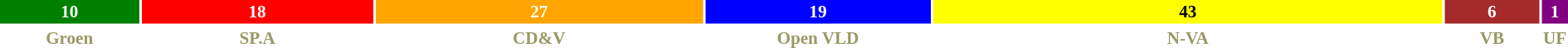<table style="width:100%; font-size:88%; text-align:center;">
<tr style="font-weight:bold">
<td style="background:green; width:8.70%; color:white">10</td>
<td style="background:red; width:14.52%; color:white">18</td>
<td style="background:orange; width:20.48%; color:white">27</td>
<td style="background:blue; width:14.15%; color:white">19</td>
<td style="background:yellow; width:31.88%; color:black">43</td>
<td style="background:brown; width:5.92%; color:white">6</td>
<td style="background:purple; width:0.83%; color:white">1</td>
</tr>
<tr style="font-weight:bold; color:#996;">
<td>Groen</td>
<td>SP.A</td>
<td>CD&V</td>
<td>Open VLD</td>
<td>N-VA</td>
<td>VB</td>
<td>UF</td>
</tr>
</table>
